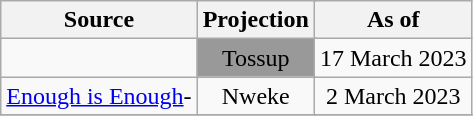<table class="wikitable" style="text-align:center">
<tr>
<th>Source</th>
<th colspan=2>Projection</th>
<th>As of</th>
</tr>
<tr>
<td align="left"></td>
<td colspan=2 bgcolor=#999999>Tossup</td>
<td>17 March 2023</td>
</tr>
<tr>
<td align="left"><a href='#'>Enough is Enough</a>-<br></td>
<td colspan=2 >Nweke</td>
<td>2 March 2023</td>
</tr>
<tr>
</tr>
</table>
